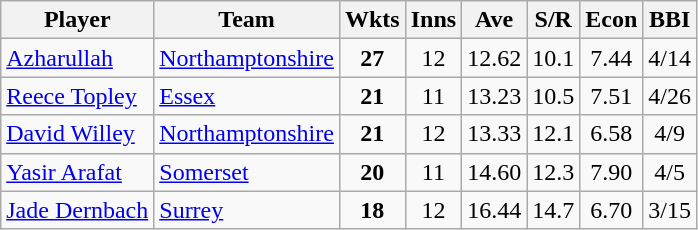<table class="wikitable"  style="text-align:center;">
<tr>
<th>Player</th>
<th>Team</th>
<th>Wkts</th>
<th>Inns</th>
<th>Ave</th>
<th>S/R</th>
<th>Econ</th>
<th>BBI</th>
</tr>
<tr>
<td style="text-align:left;"><a href='#'>Azharullah</a></td>
<td style="text-align:left;"><a href='#'>Northamptonshire</a></td>
<td><strong>27</strong></td>
<td>12</td>
<td>12.62</td>
<td>10.1</td>
<td>7.44</td>
<td>4/14</td>
</tr>
<tr>
<td style="text-align:left;"><a href='#'>Reece Topley</a></td>
<td style="text-align:left;"><a href='#'>Essex</a></td>
<td><strong>21</strong></td>
<td>11</td>
<td>13.23</td>
<td>10.5</td>
<td>7.51</td>
<td>4/26</td>
</tr>
<tr>
<td style="text-align:left;"><a href='#'>David Willey</a></td>
<td style="text-align:left;"><a href='#'>Northamptonshire</a></td>
<td><strong>21</strong></td>
<td>12</td>
<td>13.33</td>
<td>12.1</td>
<td>6.58</td>
<td>4/9</td>
</tr>
<tr>
<td style="text-align:left;"><a href='#'>Yasir Arafat</a></td>
<td style="text-align:left;"><a href='#'>Somerset</a></td>
<td><strong>20</strong></td>
<td>11</td>
<td>14.60</td>
<td>12.3</td>
<td>7.90</td>
<td>4/5</td>
</tr>
<tr>
<td style="text-align:left;"><a href='#'>Jade Dernbach</a></td>
<td style="text-align:left;"><a href='#'>Surrey</a></td>
<td><strong>18</strong></td>
<td>12</td>
<td>16.44</td>
<td>14.7</td>
<td>6.70</td>
<td>3/15</td>
</tr>
</table>
